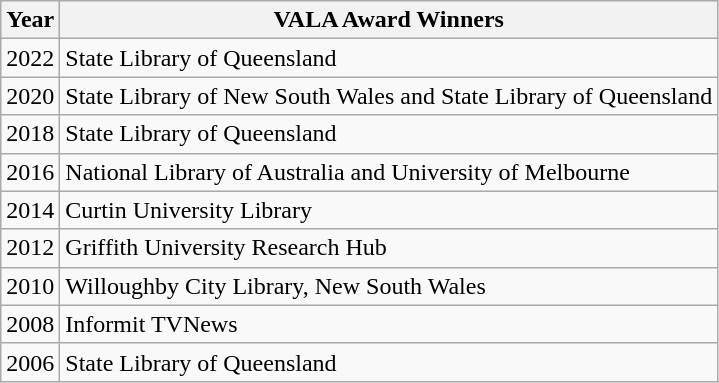<table class="wikitable">
<tr>
<th>Year</th>
<th>VALA Award Winners</th>
</tr>
<tr>
<td>2022</td>
<td>State Library of Queensland</td>
</tr>
<tr>
<td>2020</td>
<td>State Library of New South Wales and State Library of Queensland</td>
</tr>
<tr>
<td>2018</td>
<td>State Library of Queensland</td>
</tr>
<tr>
<td>2016</td>
<td>National Library of Australia and University of Melbourne </td>
</tr>
<tr>
<td>2014</td>
<td>Curtin University Library </td>
</tr>
<tr>
<td>2012</td>
<td>Griffith University Research Hub </td>
</tr>
<tr>
<td>2010</td>
<td>Willoughby City Library, New South Wales </td>
</tr>
<tr>
<td>2008</td>
<td>Informit TVNews </td>
</tr>
<tr>
<td>2006</td>
<td>State Library of Queensland </td>
</tr>
</table>
